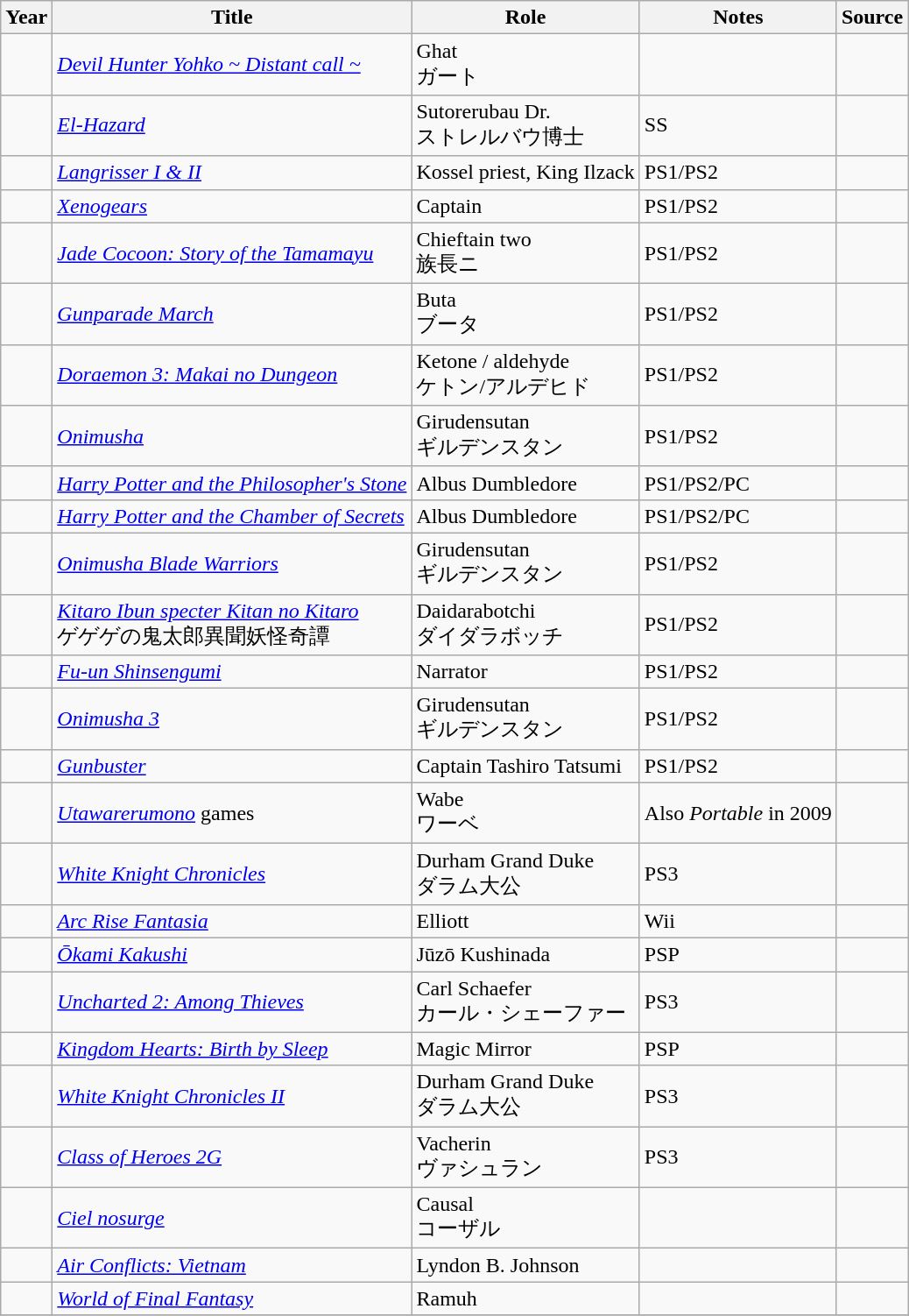<table class="wikitable sortable plainrowheaders">
<tr>
<th>Year</th>
<th>Title</th>
<th>Role</th>
<th class="unsortable">Notes</th>
<th class="unsortable">Source</th>
</tr>
<tr>
<td></td>
<td><em><a href='#'>Devil Hunter Yohko ~ Distant call ~</a></em></td>
<td>Ghat<br>ガート</td>
<td></td>
<td></td>
</tr>
<tr>
<td></td>
<td><em><a href='#'>El-Hazard</a></em></td>
<td>Sutorerubau Dr.<br>ストレルバウ博士</td>
<td>SS</td>
<td></td>
</tr>
<tr>
<td></td>
<td><em><a href='#'>Langrisser I & II</a></em></td>
<td>Kossel priest, King Ilzack</td>
<td>PS1/PS2</td>
<td></td>
</tr>
<tr>
<td></td>
<td><em><a href='#'>Xenogears</a></em></td>
<td>Captain</td>
<td>PS1/PS2</td>
<td></td>
</tr>
<tr>
<td></td>
<td><em><a href='#'>Jade Cocoon: Story of the Tamamayu</a></em></td>
<td>Chieftain two<br>族長ニ</td>
<td>PS1/PS2</td>
<td></td>
</tr>
<tr>
<td></td>
<td><em><a href='#'>Gunparade March</a></em></td>
<td>Buta<br>ブータ</td>
<td>PS1/PS2</td>
<td></td>
</tr>
<tr>
<td></td>
<td><em><a href='#'>Doraemon 3: Makai no Dungeon</a></em></td>
<td>Ketone / aldehyde<br>ケトン/アルデヒド</td>
<td>PS1/PS2</td>
<td></td>
</tr>
<tr>
<td></td>
<td><em><a href='#'>Onimusha</a></em></td>
<td>Girudensutan<br>ギルデンスタン</td>
<td>PS1/PS2</td>
<td></td>
</tr>
<tr>
<td></td>
<td><em><a href='#'>Harry Potter and the Philosopher's Stone</a></em></td>
<td>Albus Dumbledore</td>
<td>PS1/PS2/PC</td>
<td></td>
</tr>
<tr>
<td></td>
<td><em> <a href='#'>Harry Potter and the Chamber of Secrets</a></em></td>
<td>Albus Dumbledore</td>
<td>PS1/PS2/PC</td>
<td></td>
</tr>
<tr>
<td></td>
<td><em><a href='#'>Onimusha Blade Warriors</a></em></td>
<td>Girudensutan<br>ギルデンスタン</td>
<td>PS1/PS2</td>
<td></td>
</tr>
<tr>
<td></td>
<td><em><a href='#'>Kitaro Ibun specter Kitan no Kitaro</a></em> <br>ゲゲゲの鬼太郎異聞妖怪奇譚</td>
<td>Daidarabotchi<br>ダイダラボッチ</td>
<td>PS1/PS2</td>
<td></td>
</tr>
<tr>
<td></td>
<td><em><a href='#'>Fu-un Shinsengumi</a></em></td>
<td>Narrator</td>
<td>PS1/PS2</td>
<td></td>
</tr>
<tr>
<td></td>
<td><em><a href='#'>Onimusha 3</a></em></td>
<td>Girudensutan<br>ギルデンスタン</td>
<td>PS1/PS2</td>
<td></td>
</tr>
<tr>
<td></td>
<td><em><a href='#'>Gunbuster</a></em></td>
<td>Captain Tashiro Tatsumi</td>
<td>PS1/PS2</td>
<td></td>
</tr>
<tr>
<td></td>
<td><em><a href='#'>Utawarerumono</a></em> games</td>
<td>Wabe<br>ワーベ</td>
<td>Also <em>Portable</em> in 2009</td>
<td></td>
</tr>
<tr>
<td></td>
<td><em><a href='#'>White Knight Chronicles</a></em></td>
<td>Durham Grand Duke<br>ダラム大公</td>
<td>PS3</td>
<td></td>
</tr>
<tr>
<td></td>
<td><em><a href='#'>Arc Rise Fantasia</a></em></td>
<td>Elliott</td>
<td>Wii</td>
<td></td>
</tr>
<tr>
<td></td>
<td><em><a href='#'>Ōkami Kakushi</a></em></td>
<td>Jūzō Kushinada</td>
<td>PSP</td>
<td></td>
</tr>
<tr>
<td></td>
<td><em><a href='#'>Uncharted 2: Among Thieves</a></em></td>
<td>Carl Schaefer<br>カール・シェーファー</td>
<td>PS3</td>
<td></td>
</tr>
<tr>
<td></td>
<td><em><a href='#'>Kingdom Hearts: Birth by Sleep</a></em></td>
<td>Magic Mirror</td>
<td>PSP</td>
<td></td>
</tr>
<tr>
<td></td>
<td><em><a href='#'>White Knight Chronicles II</a></em></td>
<td>Durham Grand Duke<br>ダラム大公</td>
<td>PS3</td>
<td></td>
</tr>
<tr>
<td></td>
<td><em> <a href='#'>Class of Heroes 2G</a></em></td>
<td>Vacherin<br>ヴァシュラン</td>
<td>PS3</td>
<td></td>
</tr>
<tr>
<td></td>
<td><em><a href='#'>Ciel nosurge</a></em></td>
<td>Causal<br>コーザル</td>
<td></td>
<td></td>
</tr>
<tr>
<td></td>
<td><em><a href='#'>Air Conflicts: Vietnam</a></em></td>
<td>Lyndon B. Johnson</td>
<td></td>
<td></td>
</tr>
<tr>
<td></td>
<td><em><a href='#'>World of Final Fantasy</a></em></td>
<td>Ramuh</td>
<td></td>
<td></td>
</tr>
<tr>
</tr>
</table>
